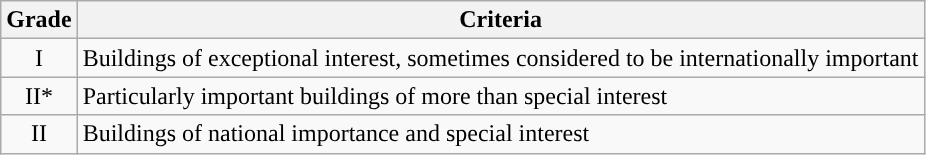<table class="wikitable">
<tr>
<th>Grade</th>
<th>Criteria</th>
</tr>
<tr>
<td align="center" >I</td>
<td>Buildings of exceptional interest, sometimes considered to be internationally important</td>
</tr>
<tr>
<td align="center" >II*</td>
<td>Particularly important buildings of more than special interest</td>
</tr>
<tr>
<td align="center" >II</td>
<td>Buildings of national importance and special interest</td>
</tr>
</table>
